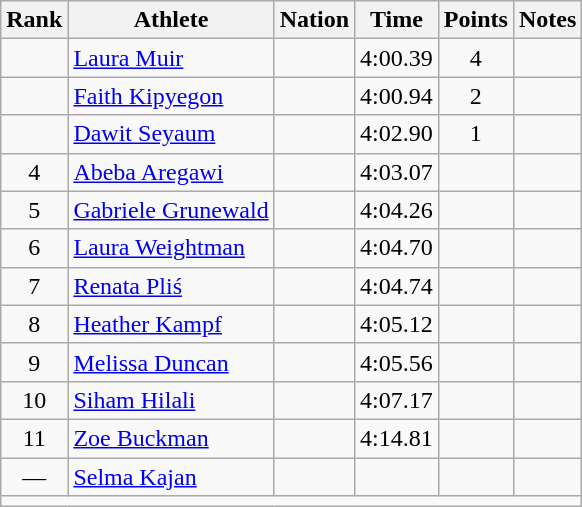<table class="wikitable sortable" style="text-align:center;">
<tr>
<th scope="col" style="width: 10px;">Rank</th>
<th scope="col">Athlete</th>
<th scope="col">Nation</th>
<th scope="col">Time</th>
<th scope="col">Points</th>
<th scope="col">Notes</th>
</tr>
<tr>
<td></td>
<td align=left><a href='#'>Laura Muir</a></td>
<td align=left></td>
<td>4:00.39</td>
<td>4</td>
<td></td>
</tr>
<tr>
<td></td>
<td align=left><a href='#'>Faith Kipyegon</a></td>
<td align=left></td>
<td>4:00.94</td>
<td>2</td>
<td></td>
</tr>
<tr>
<td></td>
<td align=left><a href='#'>Dawit Seyaum</a></td>
<td align=left></td>
<td>4:02.90</td>
<td>1</td>
<td></td>
</tr>
<tr>
<td>4</td>
<td align=left><a href='#'>Abeba Aregawi</a></td>
<td align=left></td>
<td>4:03.07</td>
<td></td>
<td></td>
</tr>
<tr>
<td>5</td>
<td align=left><a href='#'>Gabriele Grunewald</a></td>
<td align=left></td>
<td>4:04.26</td>
<td></td>
<td></td>
</tr>
<tr>
<td>6</td>
<td align=left><a href='#'>Laura Weightman</a></td>
<td align=left></td>
<td>4:04.70</td>
<td></td>
<td></td>
</tr>
<tr>
<td>7</td>
<td align=left><a href='#'>Renata Pliś</a></td>
<td align=left></td>
<td>4:04.74</td>
<td></td>
<td></td>
</tr>
<tr>
<td>8</td>
<td align=left><a href='#'>Heather Kampf</a></td>
<td align=left></td>
<td>4:05.12</td>
<td></td>
<td></td>
</tr>
<tr>
<td>9</td>
<td align=left><a href='#'>Melissa Duncan</a></td>
<td align=left></td>
<td>4:05.56</td>
<td></td>
<td></td>
</tr>
<tr>
<td>10</td>
<td align=left><a href='#'>Siham Hilali</a></td>
<td align=left></td>
<td>4:07.17</td>
<td></td>
<td></td>
</tr>
<tr>
<td>11</td>
<td align=left><a href='#'>Zoe Buckman</a></td>
<td align=left></td>
<td>4:14.81</td>
<td></td>
<td></td>
</tr>
<tr>
<td>—</td>
<td align=left><a href='#'>Selma Kajan</a></td>
<td align=left></td>
<td></td>
<td></td>
<td></td>
</tr>
<tr class="sortbottom">
<td colspan="6"></td>
</tr>
</table>
